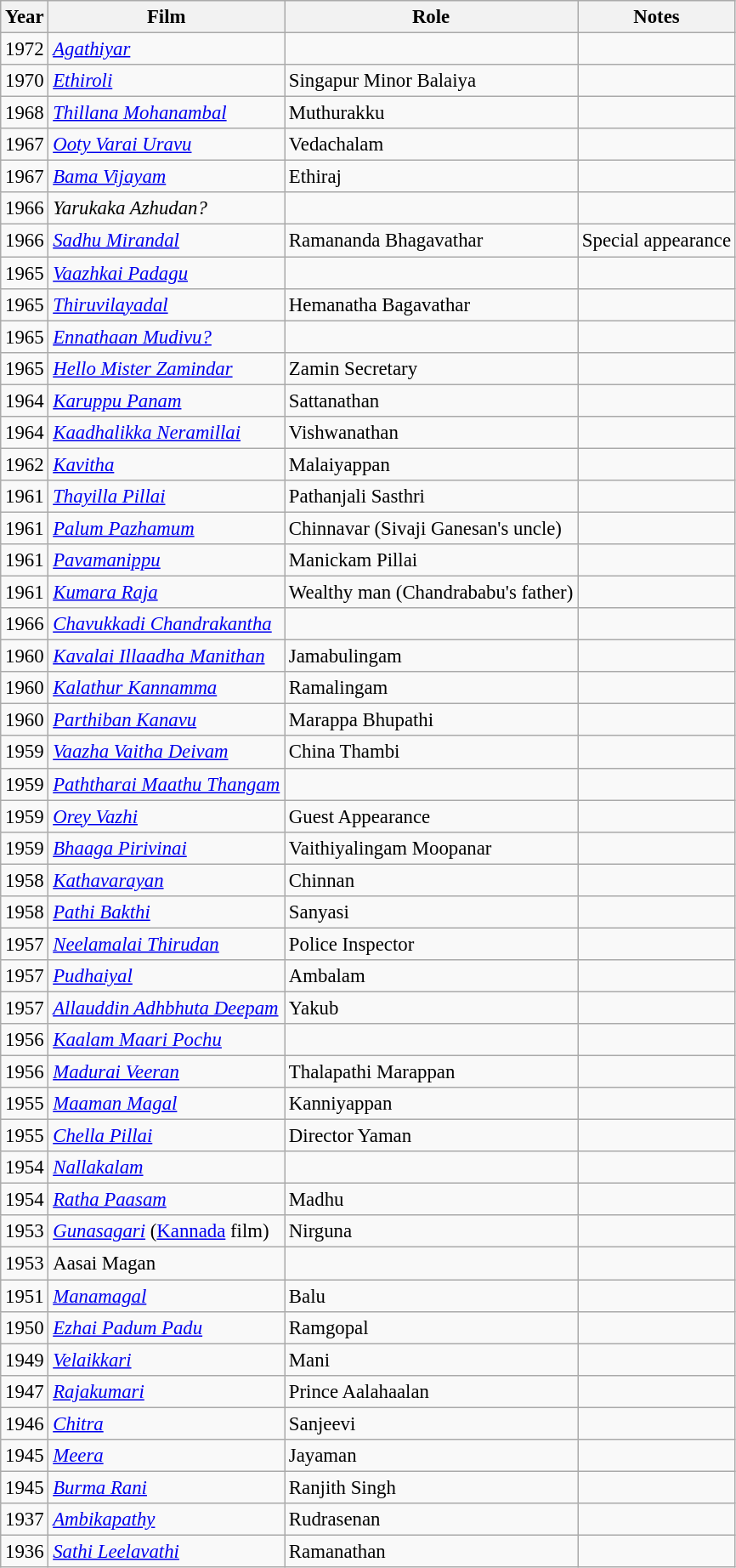<table class="wikitable sortable" style="font-size: 95%;">
<tr>
<th>Year</th>
<th>Film</th>
<th>Role</th>
<th>Notes</th>
</tr>
<tr>
<td>1972</td>
<td><em><a href='#'>Agathiyar</a></em></td>
<td></td>
<td></td>
</tr>
<tr>
<td>1970</td>
<td><em><a href='#'>Ethiroli</a></em></td>
<td>Singapur Minor Balaiya</td>
<td></td>
</tr>
<tr>
<td>1968</td>
<td><em><a href='#'>Thillana Mohanambal</a></em></td>
<td>Muthurakku</td>
<td></td>
</tr>
<tr>
<td>1967</td>
<td><em><a href='#'>Ooty Varai Uravu</a></em></td>
<td>Vedachalam</td>
<td></td>
</tr>
<tr>
<td>1967</td>
<td><em><a href='#'>Bama Vijayam</a></em></td>
<td>Ethiraj</td>
<td></td>
</tr>
<tr>
<td>1966</td>
<td><em>Yarukaka Azhudan?</em></td>
<td></td>
<td></td>
</tr>
<tr>
<td>1966</td>
<td><em><a href='#'>Sadhu Mirandal</a></em></td>
<td>Ramananda Bhagavathar</td>
<td>Special appearance</td>
</tr>
<tr>
<td>1965</td>
<td><em><a href='#'>Vaazhkai Padagu</a></em></td>
<td></td>
<td></td>
</tr>
<tr>
<td>1965</td>
<td><em><a href='#'>Thiruvilayadal</a></em></td>
<td>Hemanatha Bagavathar</td>
<td></td>
</tr>
<tr>
<td>1965</td>
<td><em><a href='#'>Ennathaan Mudivu?</a></em></td>
<td></td>
<td></td>
</tr>
<tr>
<td>1965</td>
<td><em><a href='#'>Hello Mister Zamindar</a></em></td>
<td>Zamin Secretary</td>
<td></td>
</tr>
<tr>
<td>1964</td>
<td><em><a href='#'>Karuppu Panam</a></em></td>
<td>Sattanathan</td>
<td></td>
</tr>
<tr>
<td>1964</td>
<td><em><a href='#'>Kaadhalikka Neramillai</a></em></td>
<td>Vishwanathan</td>
<td></td>
</tr>
<tr>
<td>1962</td>
<td><em><a href='#'>Kavitha</a></em></td>
<td>Malaiyappan</td>
<td></td>
</tr>
<tr>
<td>1961</td>
<td><em><a href='#'>Thayilla Pillai</a></em></td>
<td>Pathanjali Sasthri</td>
<td></td>
</tr>
<tr>
<td>1961</td>
<td><em><a href='#'>Palum Pazhamum</a></em></td>
<td>Chinnavar (Sivaji Ganesan's uncle)</td>
<td></td>
</tr>
<tr>
<td>1961</td>
<td><em><a href='#'>Pavamanippu</a></em></td>
<td>Manickam Pillai</td>
<td></td>
</tr>
<tr>
<td>1961</td>
<td><em><a href='#'>Kumara Raja</a></em></td>
<td>Wealthy man (Chandrababu's father)</td>
<td></td>
</tr>
<tr>
<td>1966</td>
<td><em><a href='#'>Chavukkadi Chandrakantha</a></em></td>
<td></td>
<td></td>
</tr>
<tr>
<td>1960</td>
<td><em><a href='#'>Kavalai Illaadha Manithan</a></em></td>
<td>Jamabulingam</td>
<td></td>
</tr>
<tr>
<td>1960</td>
<td><em><a href='#'>Kalathur Kannamma</a></em></td>
<td>Ramalingam</td>
<td></td>
</tr>
<tr>
<td>1960</td>
<td><em><a href='#'>Parthiban Kanavu</a></em></td>
<td>Marappa Bhupathi</td>
<td></td>
</tr>
<tr>
<td>1959</td>
<td><em><a href='#'>Vaazha Vaitha Deivam</a></em></td>
<td>China Thambi</td>
<td></td>
</tr>
<tr>
<td>1959</td>
<td><em><a href='#'>Paththarai Maathu Thangam</a></em></td>
<td></td>
<td></td>
</tr>
<tr>
<td>1959</td>
<td><em><a href='#'>Orey Vazhi</a></em></td>
<td>Guest Appearance</td>
<td></td>
</tr>
<tr>
<td>1959</td>
<td><em><a href='#'>Bhaaga Pirivinai</a></em></td>
<td>Vaithiyalingam Moopanar</td>
<td></td>
</tr>
<tr>
<td>1958</td>
<td><em><a href='#'>Kathavarayan</a></em></td>
<td>Chinnan</td>
<td></td>
</tr>
<tr>
<td>1958</td>
<td><em><a href='#'>Pathi Bakthi</a></em></td>
<td>Sanyasi</td>
<td></td>
</tr>
<tr>
<td>1957</td>
<td><em><a href='#'>Neelamalai Thirudan</a></em></td>
<td>Police Inspector</td>
<td></td>
</tr>
<tr>
<td>1957</td>
<td><em><a href='#'>Pudhaiyal</a></em></td>
<td>Ambalam</td>
<td></td>
</tr>
<tr>
<td>1957</td>
<td><em><a href='#'>Allauddin Adhbhuta Deepam</a></em></td>
<td>Yakub</td>
<td></td>
</tr>
<tr>
<td>1956</td>
<td><em><a href='#'>Kaalam Maari Pochu</a></em></td>
<td></td>
<td></td>
</tr>
<tr>
<td>1956</td>
<td><em><a href='#'>Madurai Veeran</a></em></td>
<td>Thalapathi Marappan</td>
<td></td>
</tr>
<tr>
<td>1955</td>
<td><em><a href='#'>Maaman Magal</a></em></td>
<td>Kanniyappan</td>
<td></td>
</tr>
<tr>
<td>1955</td>
<td><em><a href='#'>Chella Pillai</a></em></td>
<td>Director Yaman</td>
<td></td>
</tr>
<tr>
<td>1954</td>
<td><em><a href='#'>Nallakalam</a></em></td>
<td></td>
<td></td>
</tr>
<tr>
<td>1954</td>
<td><em><a href='#'>Ratha Paasam</a></em></td>
<td>Madhu</td>
<td></td>
</tr>
<tr>
<td>1953</td>
<td><em><a href='#'>Gunasagari</a></em> (<a href='#'>Kannada</a> film)</td>
<td>Nirguna</td>
<td></td>
</tr>
<tr>
<td>1953</td>
<td>Aasai Magan</td>
<td></td>
<td></td>
</tr>
<tr>
<td>1951</td>
<td><em><a href='#'>Manamagal</a></em></td>
<td>Balu</td>
<td></td>
</tr>
<tr>
<td>1950</td>
<td><em><a href='#'>Ezhai Padum Padu</a></em></td>
<td>Ramgopal</td>
<td></td>
</tr>
<tr>
<td>1949</td>
<td><em><a href='#'>Velaikkari</a></em></td>
<td>Mani</td>
<td></td>
</tr>
<tr>
<td>1947</td>
<td><em><a href='#'>Rajakumari</a></em></td>
<td>Prince Aalahaalan</td>
<td></td>
</tr>
<tr>
<td>1946</td>
<td><em><a href='#'>Chitra</a></em></td>
<td>Sanjeevi</td>
<td></td>
</tr>
<tr>
<td>1945</td>
<td><em><a href='#'>Meera</a></em></td>
<td>Jayaman</td>
<td></td>
</tr>
<tr>
<td>1945</td>
<td><em><a href='#'>Burma Rani</a></em></td>
<td>Ranjith Singh</td>
<td></td>
</tr>
<tr>
<td>1937</td>
<td><em><a href='#'>Ambikapathy</a></em></td>
<td>Rudrasenan</td>
<td></td>
</tr>
<tr>
<td>1936</td>
<td><em><a href='#'>Sathi Leelavathi</a></em></td>
<td>Ramanathan</td>
<td></td>
</tr>
</table>
